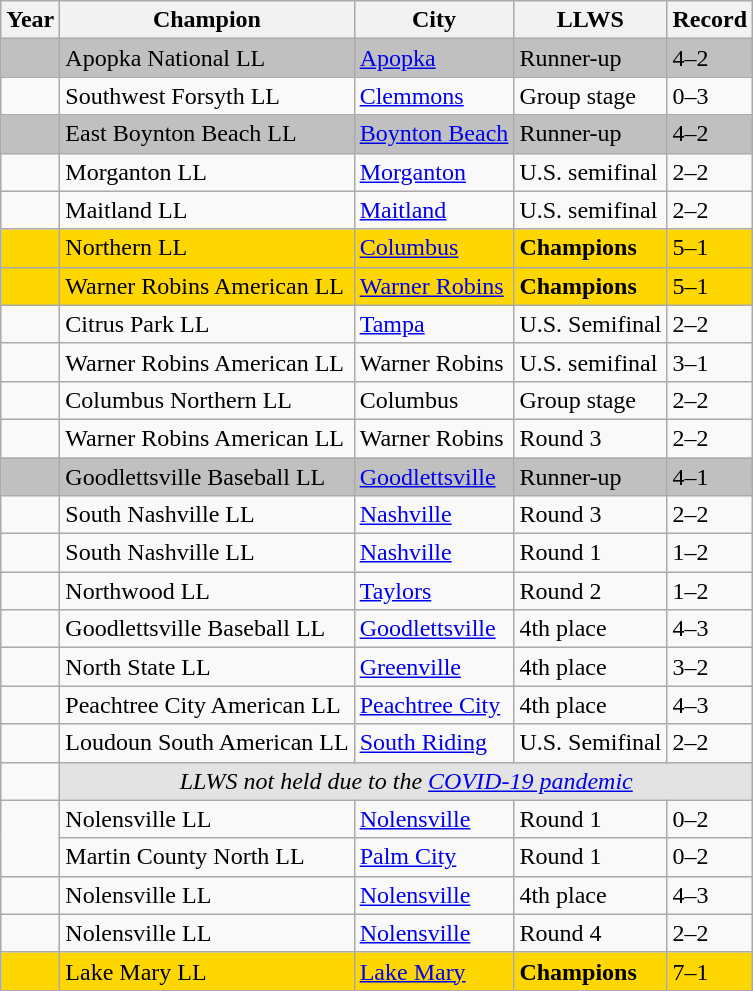<table class="wikitable">
<tr>
<th>Year</th>
<th>Champion</th>
<th>City</th>
<th>LLWS</th>
<th>Record</th>
</tr>
<tr style="background:silver">
<td></td>
<td>Apopka National LL</td>
<td> <a href='#'>Apopka</a></td>
<td>Runner-up</td>
<td>4–2</td>
</tr>
<tr>
<td></td>
<td>Southwest Forsyth LL</td>
<td> <a href='#'>Clemmons</a></td>
<td>Group stage</td>
<td>0–3</td>
</tr>
<tr style="background:silver">
<td></td>
<td>East Boynton Beach LL</td>
<td> <a href='#'>Boynton Beach</a></td>
<td>Runner-up</td>
<td>4–2</td>
</tr>
<tr>
<td></td>
<td>Morganton LL</td>
<td> <a href='#'>Morganton</a></td>
<td>U.S. semifinal</td>
<td>2–2</td>
</tr>
<tr>
<td></td>
<td>Maitland LL</td>
<td> <a href='#'>Maitland</a></td>
<td>U.S. semifinal</td>
<td>2–2</td>
</tr>
<tr style="background:gold">
<td></td>
<td>Northern LL</td>
<td> <a href='#'>Columbus</a></td>
<td><strong>Champions</strong></td>
<td>5–1</td>
</tr>
<tr style="background:gold">
<td></td>
<td>Warner Robins American LL</td>
<td> <a href='#'>Warner Robins</a></td>
<td><strong>Champions</strong></td>
<td>5–1</td>
</tr>
<tr>
<td></td>
<td>Citrus Park LL</td>
<td> <a href='#'>Tampa</a></td>
<td>U.S. Semifinal</td>
<td>2–2</td>
</tr>
<tr>
<td></td>
<td>Warner Robins American LL</td>
<td> Warner Robins</td>
<td>U.S. semifinal</td>
<td>3–1</td>
</tr>
<tr>
<td></td>
<td>Columbus Northern LL</td>
<td> Columbus</td>
<td>Group stage</td>
<td>2–2</td>
</tr>
<tr>
<td></td>
<td>Warner Robins American LL</td>
<td> Warner Robins</td>
<td>Round 3</td>
<td>2–2</td>
</tr>
<tr style="background:silver">
<td></td>
<td>Goodlettsville Baseball LL</td>
<td> <a href='#'>Goodlettsville</a></td>
<td>Runner-up</td>
<td>4–1</td>
</tr>
<tr>
<td></td>
<td>South Nashville LL</td>
<td> <a href='#'>Nashville</a></td>
<td>Round 3</td>
<td>2–2</td>
</tr>
<tr>
<td></td>
<td>South Nashville LL</td>
<td> <a href='#'>Nashville</a></td>
<td>Round 1</td>
<td>1–2</td>
</tr>
<tr>
<td></td>
<td>Northwood LL</td>
<td> <a href='#'>Taylors</a></td>
<td>Round 2</td>
<td>1–2</td>
</tr>
<tr>
<td></td>
<td>Goodlettsville Baseball LL</td>
<td> <a href='#'>Goodlettsville</a></td>
<td>4th place</td>
<td>4–3</td>
</tr>
<tr>
<td></td>
<td>North State LL</td>
<td> <a href='#'>Greenville</a></td>
<td>4th place</td>
<td>3–2</td>
</tr>
<tr>
<td></td>
<td>Peachtree City American LL</td>
<td> <a href='#'>Peachtree City</a></td>
<td>4th place</td>
<td>4–3</td>
</tr>
<tr>
<td></td>
<td>Loudoun South American LL</td>
<td> <a href='#'>South Riding</a></td>
<td>U.S. Semifinal</td>
<td>2–2</td>
</tr>
<tr>
<td></td>
<td colspan=4 style="background:#e3e3e3;" align=center><em>LLWS not held due to the <a href='#'>COVID-19 pandemic</a></em></td>
</tr>
<tr>
<td rowspan="2"></td>
<td>Nolensville LL</td>
<td> <a href='#'>Nolensville</a></td>
<td>Round 1</td>
<td>0–2</td>
</tr>
<tr>
<td>Martin County North LL</td>
<td> <a href='#'>Palm City</a></td>
<td>Round 1</td>
<td>0–2</td>
</tr>
<tr>
<td></td>
<td>Nolensville LL</td>
<td> <a href='#'>Nolensville</a></td>
<td>4th place</td>
<td>4–3</td>
</tr>
<tr>
<td></td>
<td>Nolensville LL</td>
<td> <a href='#'>Nolensville</a></td>
<td>Round 4</td>
<td>2–2</td>
</tr>
<tr style="background:gold">
<td></td>
<td>Lake Mary LL</td>
<td> <a href='#'>Lake Mary</a></td>
<td><strong>Champions</strong></td>
<td>7–1</td>
</tr>
</table>
